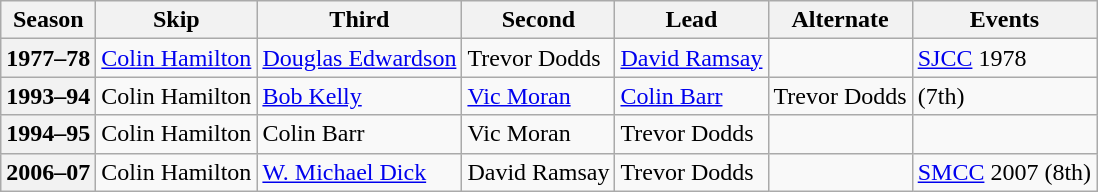<table class="wikitable">
<tr>
<th scope="col">Season</th>
<th scope="col">Skip</th>
<th scope="col">Third</th>
<th scope="col">Second</th>
<th scope="col">Lead</th>
<th scope="col">Alternate</th>
<th scope="col">Events</th>
</tr>
<tr>
<th scope="row">1977–78</th>
<td><a href='#'>Colin Hamilton</a></td>
<td><a href='#'>Douglas Edwardson</a></td>
<td>Trevor Dodds</td>
<td><a href='#'>David Ramsay</a></td>
<td></td>
<td><a href='#'>SJCC</a> 1978 <br> </td>
</tr>
<tr>
<th scope="row">1993–94</th>
<td>Colin Hamilton</td>
<td><a href='#'>Bob Kelly</a></td>
<td><a href='#'>Vic Moran</a></td>
<td><a href='#'>Colin Barr</a></td>
<td>Trevor Dodds</td>
<td> (7th)</td>
</tr>
<tr>
<th scope="row">1994–95</th>
<td>Colin Hamilton</td>
<td>Colin Barr</td>
<td>Vic Moran</td>
<td>Trevor Dodds</td>
<td></td>
<td></td>
</tr>
<tr>
<th scope="row">2006–07</th>
<td>Colin Hamilton</td>
<td><a href='#'>W. Michael Dick</a></td>
<td>David Ramsay</td>
<td>Trevor Dodds</td>
<td></td>
<td><a href='#'>SMCC</a> 2007 (8th)</td>
</tr>
</table>
